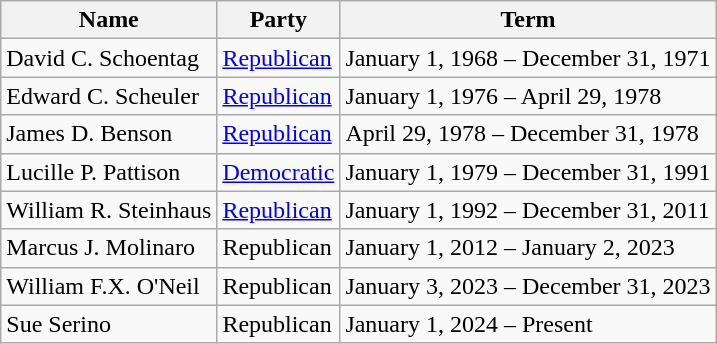<table class="wikitable">
<tr>
<th>Name</th>
<th>Party</th>
<th>Term</th>
</tr>
<tr>
<td>David C. Schoentag</td>
<td><a href='#'>Republican</a></td>
<td>January 1, 1968 – December 31, 1971</td>
</tr>
<tr>
<td>Edward C. Scheuler</td>
<td><a href='#'>Republican</a></td>
<td>January 1, 1976 – April 29, 1978</td>
</tr>
<tr>
<td>James D. Benson</td>
<td><a href='#'>Republican</a></td>
<td>April 29, 1978 – December 31, 1978</td>
</tr>
<tr>
<td>Lucille P. Pattison</td>
<td><a href='#'>Democratic</a></td>
<td>January 1, 1979 – December 31, 1991</td>
</tr>
<tr>
<td>William R. Steinhaus</td>
<td><a href='#'>Republican</a></td>
<td>January 1, 1992 – December 31, 2011</td>
</tr>
<tr>
<td>Marcus J. Molinaro</td>
<td>Republican</td>
<td>January 1, 2012 – January 2, 2023</td>
</tr>
<tr>
<td>William F.X. O'Neil</td>
<td>Republican</td>
<td>January 3, 2023 – December 31, 2023</td>
</tr>
<tr>
<td>Sue Serino</td>
<td>Republican</td>
<td>January 1, 2024 – Present</td>
</tr>
</table>
